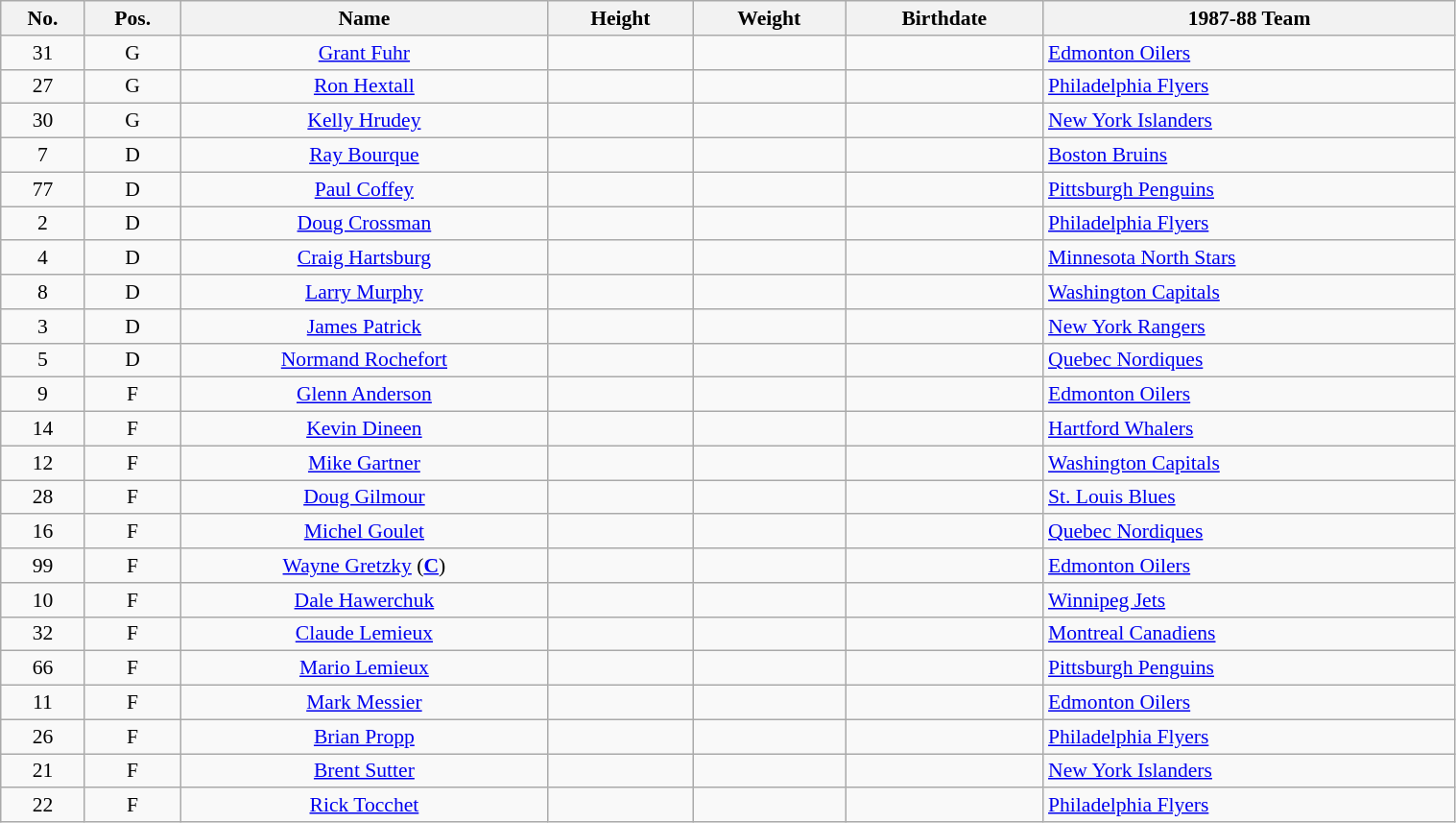<table class="wikitable sortable" width="80%" style="font-size: 90%; text-align: center;">
<tr>
<th>No.</th>
<th>Pos.</th>
<th>Name</th>
<th>Height</th>
<th>Weight</th>
<th>Birthdate</th>
<th>1987-88 Team</th>
</tr>
<tr>
<td>31</td>
<td>G</td>
<td><a href='#'>Grant Fuhr</a></td>
<td></td>
<td></td>
<td style="text-align:right;"></td>
<td style="text-align:left;"> <a href='#'>Edmonton Oilers</a></td>
</tr>
<tr>
<td>27</td>
<td>G</td>
<td><a href='#'>Ron Hextall</a></td>
<td></td>
<td></td>
<td style="text-align:right;"></td>
<td style="text-align:left;"> <a href='#'>Philadelphia Flyers</a></td>
</tr>
<tr>
<td>30</td>
<td>G</td>
<td><a href='#'>Kelly Hrudey</a></td>
<td></td>
<td></td>
<td style="text-align:right;"></td>
<td style="text-align:left;"> <a href='#'>New York Islanders</a></td>
</tr>
<tr>
<td>7</td>
<td>D</td>
<td><a href='#'>Ray Bourque</a></td>
<td></td>
<td></td>
<td style="text-align:right;"></td>
<td style="text-align:left;"> <a href='#'>Boston Bruins</a></td>
</tr>
<tr>
<td>77</td>
<td>D</td>
<td><a href='#'>Paul Coffey</a></td>
<td></td>
<td></td>
<td style="text-align:right;"></td>
<td style="text-align:left;"> <a href='#'>Pittsburgh Penguins</a></td>
</tr>
<tr>
<td>2</td>
<td>D</td>
<td><a href='#'>Doug Crossman</a></td>
<td></td>
<td></td>
<td style="text-align:right;"></td>
<td style="text-align:left;"> <a href='#'>Philadelphia Flyers</a></td>
</tr>
<tr>
<td>4</td>
<td>D</td>
<td><a href='#'>Craig Hartsburg</a></td>
<td></td>
<td></td>
<td style="text-align:right;"></td>
<td style="text-align:left;"> <a href='#'>Minnesota North Stars</a></td>
</tr>
<tr>
<td>8</td>
<td>D</td>
<td><a href='#'>Larry Murphy</a></td>
<td></td>
<td></td>
<td style="text-align:right;"></td>
<td style="text-align:left;"> <a href='#'>Washington Capitals</a></td>
</tr>
<tr>
<td>3</td>
<td>D</td>
<td><a href='#'>James Patrick</a></td>
<td></td>
<td></td>
<td style="text-align:right;"></td>
<td style="text-align:left;"> <a href='#'>New York Rangers</a></td>
</tr>
<tr>
<td>5</td>
<td>D</td>
<td><a href='#'>Normand Rochefort</a></td>
<td></td>
<td></td>
<td style="text-align:right;"></td>
<td style="text-align:left;"> <a href='#'>Quebec Nordiques</a></td>
</tr>
<tr>
<td>9</td>
<td>F</td>
<td><a href='#'>Glenn Anderson</a></td>
<td></td>
<td></td>
<td style="text-align:right;"></td>
<td style="text-align:left;"> <a href='#'>Edmonton Oilers</a></td>
</tr>
<tr>
<td>14</td>
<td>F</td>
<td><a href='#'>Kevin Dineen</a></td>
<td></td>
<td></td>
<td style="text-align:right;"></td>
<td style="text-align:left;"> <a href='#'>Hartford Whalers</a></td>
</tr>
<tr>
<td>12</td>
<td>F</td>
<td><a href='#'>Mike Gartner</a></td>
<td></td>
<td></td>
<td style="text-align:right;"></td>
<td style="text-align:left;"> <a href='#'>Washington Capitals</a></td>
</tr>
<tr>
<td>28</td>
<td>F</td>
<td><a href='#'>Doug Gilmour</a></td>
<td></td>
<td></td>
<td style="text-align:right;"></td>
<td style="text-align:left;"> <a href='#'>St. Louis Blues</a></td>
</tr>
<tr>
<td>16</td>
<td>F</td>
<td><a href='#'>Michel Goulet</a></td>
<td></td>
<td></td>
<td style="text-align:right;"></td>
<td style="text-align:left;"> <a href='#'>Quebec Nordiques</a></td>
</tr>
<tr>
<td>99</td>
<td>F</td>
<td><a href='#'>Wayne Gretzky</a> (<strong><a href='#'>C</a></strong>)</td>
<td></td>
<td></td>
<td style="text-align:right;"></td>
<td style="text-align:left;"> <a href='#'>Edmonton Oilers</a></td>
</tr>
<tr>
<td>10</td>
<td>F</td>
<td><a href='#'>Dale Hawerchuk</a></td>
<td></td>
<td></td>
<td style="text-align:right;"></td>
<td style="text-align:left;"> <a href='#'>Winnipeg Jets</a></td>
</tr>
<tr>
<td>32</td>
<td>F</td>
<td><a href='#'>Claude Lemieux</a></td>
<td></td>
<td></td>
<td style="text-align:right;"></td>
<td style="text-align:left;"> <a href='#'>Montreal Canadiens</a></td>
</tr>
<tr>
<td>66</td>
<td>F</td>
<td><a href='#'>Mario Lemieux</a></td>
<td></td>
<td></td>
<td style="text-align:right;"></td>
<td style="text-align:left;"> <a href='#'>Pittsburgh Penguins</a></td>
</tr>
<tr>
<td>11</td>
<td>F</td>
<td><a href='#'>Mark Messier</a></td>
<td></td>
<td></td>
<td style="text-align:right;"></td>
<td style="text-align:left;"> <a href='#'>Edmonton Oilers</a></td>
</tr>
<tr>
<td>26</td>
<td>F</td>
<td><a href='#'>Brian Propp</a></td>
<td></td>
<td></td>
<td style="text-align:right;"></td>
<td style="text-align:left;"> <a href='#'>Philadelphia Flyers</a></td>
</tr>
<tr>
<td>21</td>
<td>F</td>
<td><a href='#'>Brent Sutter</a></td>
<td></td>
<td></td>
<td style="text-align:right;"></td>
<td style="text-align:left;"> <a href='#'>New York Islanders</a></td>
</tr>
<tr>
<td>22</td>
<td>F</td>
<td><a href='#'>Rick Tocchet</a></td>
<td></td>
<td></td>
<td style="text-align:right;"></td>
<td style="text-align:left;"> <a href='#'>Philadelphia Flyers</a></td>
</tr>
</table>
